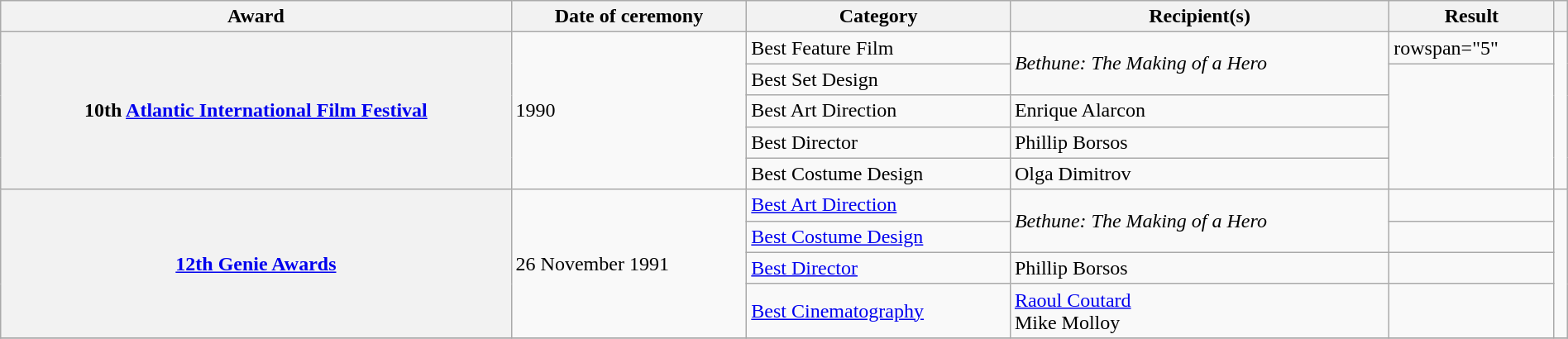<table class="wikitable sortable plainrowheaders" style="width: 100%;">
<tr>
<th scope="col">Award</th>
<th scope="col">Date of ceremony</th>
<th scope="col">Category</th>
<th scope="col">Recipient(s)</th>
<th scope="col">Result</th>
<th scope="col" class="unsortable"></th>
</tr>
<tr>
<th rowspan="5" scope="row">10th <a href='#'>Atlantic International Film Festival</a></th>
<td rowspan="5">1990</td>
<td>Best Feature Film</td>
<td rowspan="2"><em>Bethune: The Making of a Hero</em></td>
<td>rowspan="5" </td>
<td rowspan="5" align="center"></td>
</tr>
<tr>
<td>Best Set Design</td>
</tr>
<tr>
<td>Best Art Direction</td>
<td>Enrique Alarcon</td>
</tr>
<tr>
<td>Best Director</td>
<td>Phillip Borsos</td>
</tr>
<tr>
<td>Best Costume Design</td>
<td>Olga Dimitrov</td>
</tr>
<tr>
<th rowspan="4" scope="row"><a href='#'>12th Genie Awards</a></th>
<td rowspan="4">26 November 1991</td>
<td><a href='#'>Best Art Direction</a></td>
<td rowspan="2"><em>Bethune: The Making of a Hero</em></td>
<td></td>
<td rowspan="4" align="center"></td>
</tr>
<tr>
<td><a href='#'>Best Costume Design</a></td>
<td></td>
</tr>
<tr>
<td><a href='#'>Best Director</a></td>
<td>Phillip Borsos</td>
<td></td>
</tr>
<tr>
<td><a href='#'>Best Cinematography</a></td>
<td><a href='#'>Raoul Coutard</a> <br> Mike Molloy</td>
<td></td>
</tr>
<tr>
</tr>
</table>
